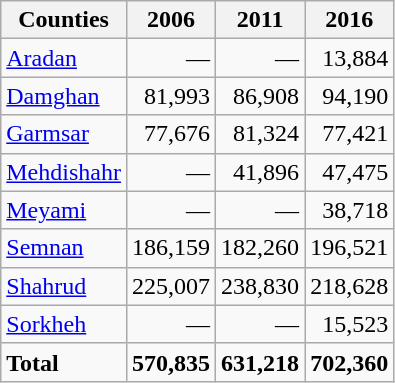<table class="wikitable">
<tr>
<th>Counties</th>
<th>2006</th>
<th>2011</th>
<th>2016</th>
</tr>
<tr>
<td><a href='#'>Aradan</a></td>
<td style="text-align: right;">—</td>
<td style="text-align: right;">—</td>
<td style="text-align: right;">13,884</td>
</tr>
<tr>
<td><a href='#'>Damghan</a></td>
<td style="text-align: right;">81,993</td>
<td style="text-align: right;">86,908</td>
<td style="text-align: right;">94,190</td>
</tr>
<tr>
<td><a href='#'>Garmsar</a></td>
<td style="text-align: right;">77,676</td>
<td style="text-align: right;">81,324</td>
<td style="text-align: right;">77,421</td>
</tr>
<tr>
<td><a href='#'>Mehdishahr</a></td>
<td style="text-align: right;">—</td>
<td style="text-align: right;">41,896</td>
<td style="text-align: right;">47,475</td>
</tr>
<tr>
<td><a href='#'>Meyami</a></td>
<td style="text-align: right;">—</td>
<td style="text-align: right;">—</td>
<td style="text-align: right;">38,718</td>
</tr>
<tr>
<td><a href='#'>Semnan</a></td>
<td style="text-align: right;">186,159</td>
<td style="text-align: right;">182,260</td>
<td style="text-align: right;">196,521</td>
</tr>
<tr>
<td><a href='#'>Shahrud</a></td>
<td style="text-align: right;">225,007</td>
<td style="text-align: right;">238,830</td>
<td style="text-align: right;">218,628</td>
</tr>
<tr>
<td><a href='#'>Sorkheh</a></td>
<td style="text-align: right;">—</td>
<td style="text-align: right;">—</td>
<td style="text-align: right;">15,523</td>
</tr>
<tr>
<td><strong>Total</strong></td>
<td style="text-align: right;"><strong>570,835</strong></td>
<td style="text-align: right;"><strong>631,218</strong></td>
<td style="text-align: right;"><strong>702,360</strong></td>
</tr>
</table>
